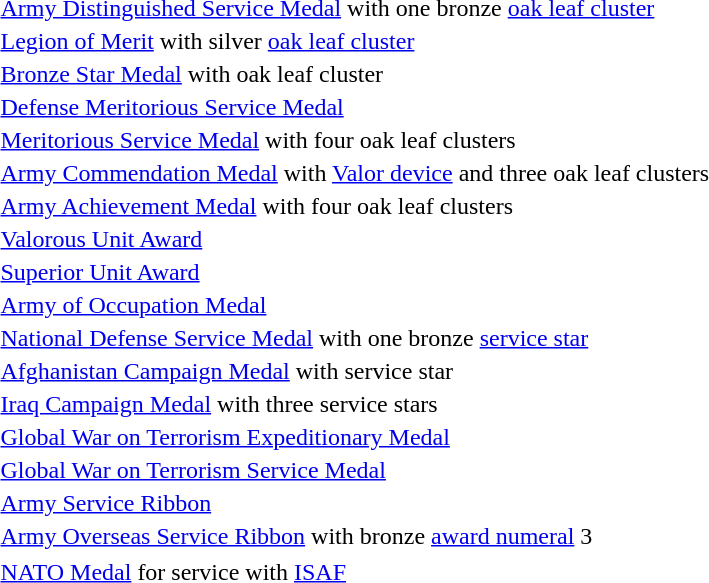<table>
<tr>
<td></td>
<td><a href='#'>Army Distinguished Service Medal</a> with one bronze <a href='#'>oak leaf cluster</a></td>
</tr>
<tr>
<td></td>
<td><a href='#'>Legion of Merit</a> with silver <a href='#'>oak leaf cluster</a></td>
</tr>
<tr>
<td></td>
<td><a href='#'>Bronze Star Medal</a> with oak leaf cluster</td>
</tr>
<tr>
<td></td>
<td><a href='#'>Defense Meritorious Service Medal</a></td>
</tr>
<tr>
<td><span></span><span></span><span></span><span></span></td>
<td><a href='#'>Meritorious Service Medal</a> with four oak leaf clusters</td>
</tr>
<tr>
<td><span></span><span></span><span></span><span></span></td>
<td><a href='#'>Army Commendation Medal</a> with <a href='#'>Valor device</a> and three oak leaf clusters</td>
</tr>
<tr>
<td><span></span><span></span><span></span><span></span></td>
<td><a href='#'>Army Achievement Medal</a> with four oak leaf clusters</td>
</tr>
<tr>
<td></td>
<td><a href='#'>Valorous Unit Award</a></td>
</tr>
<tr>
<td></td>
<td><a href='#'>Superior Unit Award</a></td>
</tr>
<tr>
<td></td>
<td><a href='#'>Army of Occupation Medal</a></td>
</tr>
<tr>
<td></td>
<td><a href='#'>National Defense Service Medal</a> with one bronze <a href='#'>service star</a></td>
</tr>
<tr>
<td></td>
<td><a href='#'>Afghanistan Campaign Medal</a> with service star</td>
</tr>
<tr>
<td><span></span><span></span><span></span></td>
<td><a href='#'>Iraq Campaign Medal</a> with three service stars</td>
</tr>
<tr>
<td></td>
<td><a href='#'>Global War on Terrorism Expeditionary Medal</a></td>
</tr>
<tr>
<td></td>
<td><a href='#'>Global War on Terrorism Service Medal</a></td>
</tr>
<tr>
<td></td>
<td><a href='#'>Army Service Ribbon</a></td>
</tr>
<tr>
<td><span></span></td>
<td><a href='#'>Army Overseas Service Ribbon</a> with bronze <a href='#'>award numeral</a> 3</td>
</tr>
<tr>
</tr>
<tr>
<td></td>
<td><a href='#'>NATO Medal</a> for service with <a href='#'>ISAF</a></td>
</tr>
</table>
